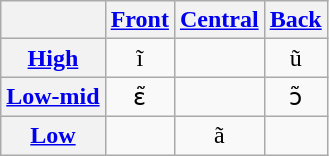<table class="wikitable" style="text-align:center">
<tr>
<th></th>
<th><a href='#'>Front</a></th>
<th><a href='#'>Central</a></th>
<th><a href='#'>Back</a></th>
</tr>
<tr>
<th><a href='#'>High</a></th>
<td>ĩ</td>
<td></td>
<td>ũ</td>
</tr>
<tr>
<th><a href='#'>Low-mid</a></th>
<td>ɛ̃</td>
<td></td>
<td>ɔ̃</td>
</tr>
<tr>
<th><a href='#'>Low</a></th>
<td></td>
<td>ã</td>
<td></td>
</tr>
</table>
